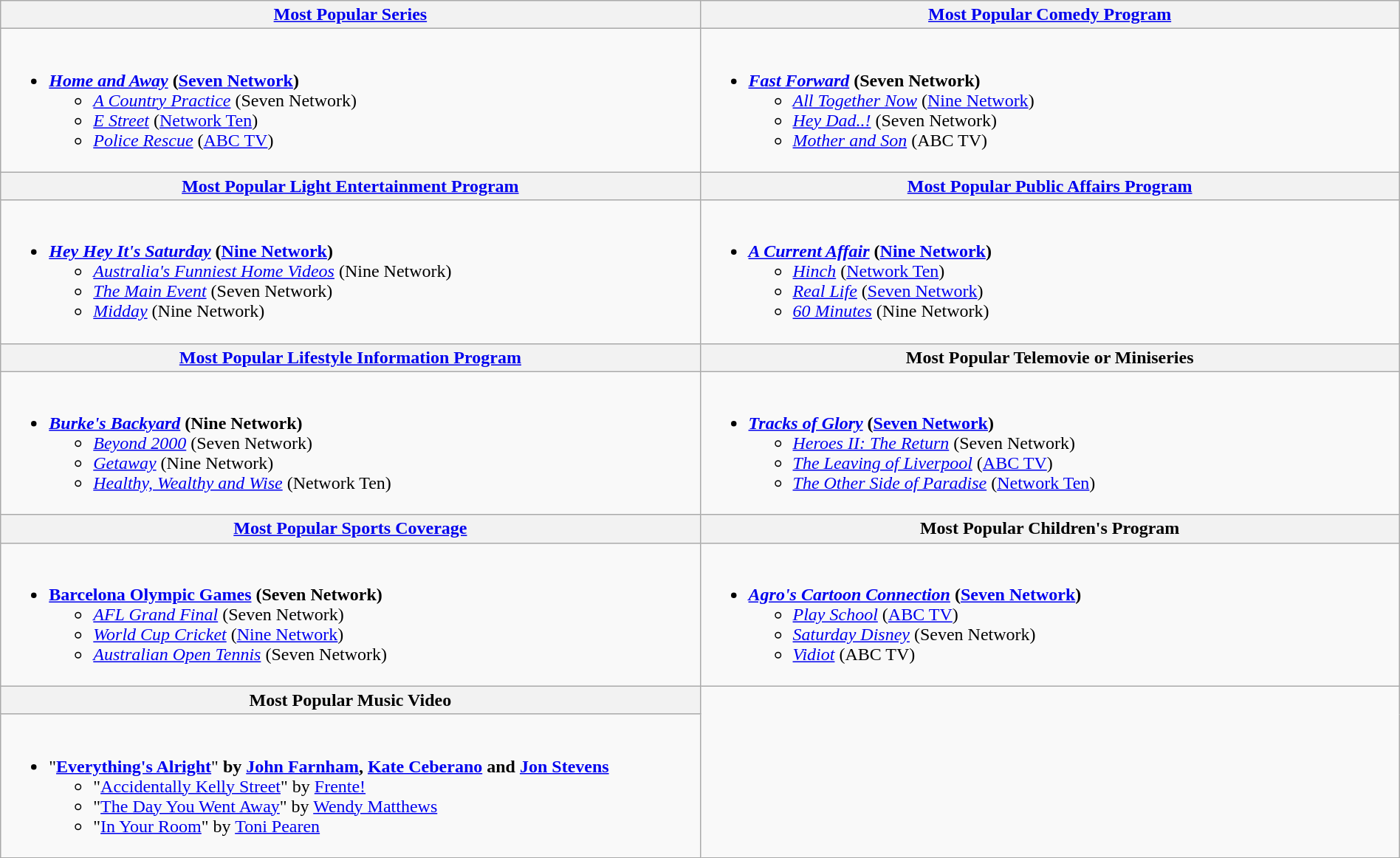<table class=wikitable width="100%">
<tr>
<th width="50%"><a href='#'>Most Popular Series</a></th>
<th width="50%"><a href='#'>Most Popular Comedy Program</a></th>
</tr>
<tr>
<td valign="top"><br><ul><li><strong><em><a href='#'>Home and Away</a></em></strong> <strong>(<a href='#'>Seven Network</a>)</strong><ul><li><em><a href='#'>A Country Practice</a></em> (Seven Network)</li><li><em><a href='#'>E Street</a></em> (<a href='#'>Network Ten</a>)</li><li><em><a href='#'>Police Rescue</a></em> (<a href='#'>ABC TV</a>)</li></ul></li></ul></td>
<td valign="top"><br><ul><li><strong><em><a href='#'>Fast Forward</a></em></strong> <strong>(Seven Network)</strong><ul><li><em><a href='#'>All Together Now</a></em> (<a href='#'>Nine Network</a>)</li><li><em><a href='#'>Hey Dad..!</a></em> (Seven Network)</li><li><em><a href='#'>Mother and Son</a></em> (ABC TV)</li></ul></li></ul></td>
</tr>
<tr>
<th width="50%"><a href='#'>Most Popular Light Entertainment Program</a></th>
<th width="50%"><a href='#'>Most Popular Public Affairs Program</a></th>
</tr>
<tr>
<td valign="top"><br><ul><li><strong><em><a href='#'>Hey Hey It's Saturday</a></em></strong> <strong>(<a href='#'>Nine Network</a>)</strong><ul><li><em><a href='#'>Australia's Funniest Home Videos</a></em> (Nine Network)</li><li><em><a href='#'>The Main Event</a></em> (Seven Network)</li><li><em><a href='#'>Midday</a></em> (Nine Network)</li></ul></li></ul></td>
<td valign="top"><br><ul><li><strong><em><a href='#'>A Current Affair</a></em></strong> <strong>(<a href='#'>Nine Network</a>)</strong><ul><li><em><a href='#'>Hinch</a></em> (<a href='#'>Network Ten</a>)</li><li><em><a href='#'>Real Life</a></em> (<a href='#'>Seven Network</a>)</li><li><em><a href='#'>60 Minutes</a></em> (Nine Network)</li></ul></li></ul></td>
</tr>
<tr>
<th width="50%"><a href='#'>Most Popular Lifestyle Information Program</a></th>
<th width="50%">Most Popular Telemovie or Miniseries</th>
</tr>
<tr>
<td valign="top"><br><ul><li><strong><em><a href='#'>Burke's Backyard</a></em></strong> <strong>(Nine Network)</strong><ul><li><em><a href='#'>Beyond 2000</a></em> (Seven Network)</li><li><em><a href='#'>Getaway</a></em> (Nine Network)</li><li><em><a href='#'>Healthy, Wealthy and Wise</a></em> (Network Ten)</li></ul></li></ul></td>
<td valign="top"><br><ul><li><strong><em><a href='#'>Tracks of Glory</a></em></strong> <strong>(<a href='#'>Seven Network</a>)</strong><ul><li><em><a href='#'>Heroes II: The Return</a></em> (Seven Network)</li><li><em><a href='#'>The Leaving of Liverpool</a></em> (<a href='#'>ABC TV</a>)</li><li><em><a href='#'>The Other Side of Paradise</a></em> (<a href='#'>Network Ten</a>)</li></ul></li></ul></td>
</tr>
<tr>
<th width="50%"><a href='#'>Most Popular Sports Coverage</a></th>
<th width="50%">Most Popular Children's Program</th>
</tr>
<tr>
<td valign="top"><br><ul><li><strong><a href='#'>Barcelona Olympic Games</a> (Seven Network)</strong><ul><li><em><a href='#'>AFL Grand Final</a></em> (Seven Network)</li><li><em><a href='#'>World Cup Cricket</a></em> (<a href='#'>Nine Network</a>)</li><li><em><a href='#'>Australian Open Tennis</a></em> (Seven Network)</li></ul></li></ul></td>
<td valign="top"><br><ul><li><strong><em><a href='#'>Agro's Cartoon Connection</a></em></strong> <strong>(<a href='#'>Seven Network</a>)</strong><ul><li><em><a href='#'>Play School</a></em> (<a href='#'>ABC TV</a>)</li><li><em><a href='#'>Saturday Disney</a></em> (Seven Network)</li><li><em><a href='#'>Vidiot</a></em> (ABC TV)</li></ul></li></ul></td>
</tr>
<tr>
<th width="50%">Most Popular Music Video</th>
</tr>
<tr>
<td valign="top"><br><ul><li>"<strong><a href='#'>Everything's Alright</a></strong>" <strong>by <a href='#'>John Farnham</a>, <a href='#'>Kate Ceberano</a> and <a href='#'>Jon Stevens</a></strong><ul><li>"<a href='#'>Accidentally Kelly Street</a>" by <a href='#'>Frente!</a></li><li>"<a href='#'>The Day You Went Away</a>" by <a href='#'>Wendy Matthews</a></li><li>"<a href='#'>In Your Room</a>" by <a href='#'>Toni Pearen</a></li></ul></li></ul></td>
</tr>
</table>
